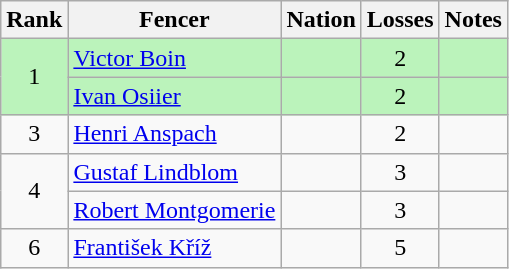<table class="wikitable sortable" style="text-align:center">
<tr>
<th>Rank</th>
<th>Fencer</th>
<th>Nation</th>
<th>Losses</th>
<th>Notes</th>
</tr>
<tr bgcolor=bbf3bb>
<td rowspan=2>1</td>
<td align=left><a href='#'>Victor Boin</a></td>
<td align=left></td>
<td>2</td>
<td></td>
</tr>
<tr bgcolor=bbf3bb>
<td align=left><a href='#'>Ivan Osiier</a></td>
<td align=left></td>
<td>2</td>
<td></td>
</tr>
<tr>
<td>3</td>
<td align=left><a href='#'>Henri Anspach</a></td>
<td align=left></td>
<td>2</td>
<td></td>
</tr>
<tr>
<td rowspan=2>4</td>
<td align=left><a href='#'>Gustaf Lindblom</a></td>
<td align=left></td>
<td>3</td>
<td></td>
</tr>
<tr>
<td align=left><a href='#'>Robert Montgomerie</a></td>
<td align=left></td>
<td>3</td>
<td></td>
</tr>
<tr>
<td>6</td>
<td align=left><a href='#'>František Kříž</a></td>
<td align=left></td>
<td>5</td>
<td></td>
</tr>
</table>
